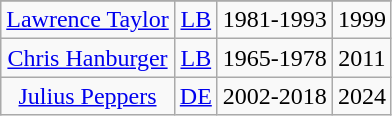<table class="wikitable" style="text-align:center">
<tr>
</tr>
<tr>
<td><a href='#'>Lawrence Taylor</a></td>
<td><a href='#'>LB</a></td>
<td>1981-1993</td>
<td>1999</td>
</tr>
<tr>
<td><a href='#'>Chris Hanburger</a></td>
<td><a href='#'>LB</a></td>
<td>1965-1978</td>
<td>2011</td>
</tr>
<tr>
<td><a href='#'>Julius Peppers</a></td>
<td><a href='#'>DE</a></td>
<td>2002-2018</td>
<td>2024</td>
</tr>
</table>
